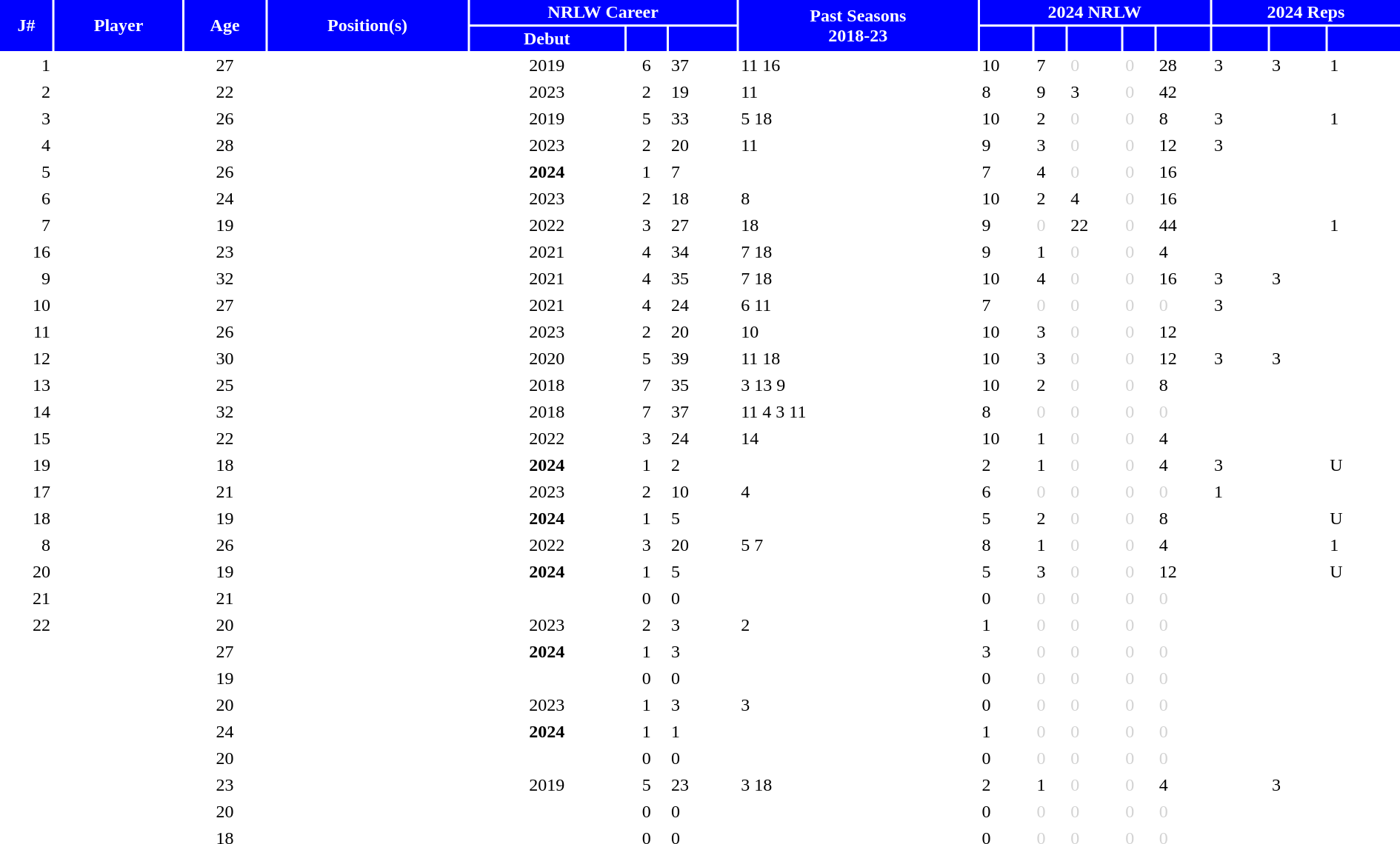<table class="sortable" border="0" cellspacing="2" cellpadding="2" style="width:100%;" style="text-align:right;">
<tr style="background:#0000FF; color:white">
<th rowspan=2>J#</th>
<th rowspan=2 align=center>Player</th>
<th rowspan=2>Age</th>
<th rowspan=2>Position(s)</th>
<th colspan=3 align=center>NRLW Career</th>
<th rowspan=2 class="unsortable" align=center>Past Seasons<br>2018-23</th>
<th colspan=5 align=center>2024 NRLW</th>
<th colspan=3 align=center>2024 Reps</th>
</tr>
<tr style="background:#0000FF; color:white">
<th>Debut</th>
<th></th>
<th></th>
<th></th>
<th></th>
<th class="unsortable"></th>
<th class="unsortable"></th>
<th></th>
<th class="unsortable"></th>
<th class="unsortable"></th>
<th class="unsortable"></th>
</tr>
<tr>
<td align=right>1</td>
<td align=left></td>
<td align=center>27</td>
<td align=center></td>
<td align=center>2019</td>
<td align=center>6</td>
<td>37</td>
<td align=left> 11  16</td>
<td align=left> 10</td>
<td>7</td>
<td style="color:lightgray">0</td>
<td style="color:lightgray">0</td>
<td>28</td>
<td> 3</td>
<td> 3</td>
<td> 1</td>
</tr>
<tr>
<td align=right>2</td>
<td align=left></td>
<td align=center>22</td>
<td align=center></td>
<td align=center>2023</td>
<td align=center>2</td>
<td>19</td>
<td align=left> 11</td>
<td align=left> 8</td>
<td>9</td>
<td>3</td>
<td style="color:lightgray">0</td>
<td>42</td>
<td></td>
<td></td>
<td></td>
</tr>
<tr>
<td align=right>3</td>
<td align=left></td>
<td align=center>26</td>
<td align=center></td>
<td align=center>2019</td>
<td align=center>5</td>
<td>33</td>
<td align=left> 5  18</td>
<td align=left> 10</td>
<td>2</td>
<td style="color:lightgray">0</td>
<td style="color:lightgray">0</td>
<td>8</td>
<td> 3</td>
<td></td>
<td> 1</td>
</tr>
<tr>
<td align=right>4</td>
<td align=left></td>
<td align=center>28</td>
<td align=center></td>
<td align=center>2023</td>
<td align=center>2</td>
<td>20</td>
<td align=left> 11</td>
<td align=left> 9</td>
<td>3</td>
<td style="color:lightgray">0</td>
<td style="color:lightgray">0</td>
<td>12</td>
<td> 3</td>
<td></td>
<td></td>
</tr>
<tr>
<td align=right>5</td>
<td align=left></td>
<td align=center>26</td>
<td align=center></td>
<td align=center><strong>2024</strong></td>
<td align=center>1</td>
<td>7</td>
<td align=left></td>
<td align=left> 7</td>
<td>4</td>
<td style="color:lightgray">0</td>
<td style="color:lightgray">0</td>
<td>16</td>
<td></td>
<td></td>
<td></td>
</tr>
<tr>
<td align=right>6</td>
<td align=left></td>
<td align=center>24</td>
<td align=center></td>
<td align=center>2023</td>
<td align=center>2</td>
<td>18</td>
<td align=left> 8</td>
<td align=left> 10</td>
<td>2</td>
<td>4</td>
<td style="color:lightgray">0</td>
<td>16</td>
<td></td>
<td></td>
<td></td>
</tr>
<tr>
<td align=right>7</td>
<td align=left></td>
<td align=center>19</td>
<td align=center></td>
<td align=center>2022</td>
<td align=center>3</td>
<td>27</td>
<td align=left> 18</td>
<td align=left> 9</td>
<td style="color:lightgray">0</td>
<td>22</td>
<td style="color:lightgray">0</td>
<td>44</td>
<td></td>
<td></td>
<td> 1</td>
</tr>
<tr>
<td align=right>16</td>
<td align=left></td>
<td align=center>23</td>
<td align=center></td>
<td align=center>2021</td>
<td align=center>4</td>
<td>34</td>
<td align=left> 7  18</td>
<td align=left> 9</td>
<td>1</td>
<td style="color:lightgray">0</td>
<td style="color:lightgray">0</td>
<td>4</td>
<td></td>
<td></td>
<td></td>
</tr>
<tr>
<td align=right>9</td>
<td align=left></td>
<td align=center>32</td>
<td align=center></td>
<td align=center>2021</td>
<td align=center>4</td>
<td>35</td>
<td align=left> 7  18</td>
<td align=left> 10</td>
<td>4</td>
<td style="color:lightgray">0</td>
<td style="color:lightgray">0</td>
<td>16</td>
<td> 3</td>
<td> 3</td>
<td></td>
</tr>
<tr>
<td align=right>10</td>
<td align=left></td>
<td align=center>27</td>
<td align=center></td>
<td align=center>2021</td>
<td align=center>4</td>
<td>24</td>
<td align=left> 6  11</td>
<td align=left> 7</td>
<td style="color:lightgray">0</td>
<td style="color:lightgray">0</td>
<td style="color:lightgray">0</td>
<td style="color:lightgray">0</td>
<td> 3</td>
<td></td>
<td></td>
</tr>
<tr>
<td align=right>11</td>
<td align=left></td>
<td align=center>26</td>
<td align=center></td>
<td align=center>2023</td>
<td align=center>2</td>
<td>20</td>
<td align=left> 10</td>
<td align=left> 10</td>
<td>3</td>
<td style="color:lightgray">0</td>
<td style="color:lightgray">0</td>
<td>12</td>
<td></td>
<td></td>
<td></td>
</tr>
<tr>
<td align=right>12</td>
<td align=left></td>
<td align=center>30</td>
<td align=center></td>
<td align=center>2020</td>
<td align=center>5</td>
<td>39</td>
<td align=left> 11  18</td>
<td align=left> 10</td>
<td>3</td>
<td style="color:lightgray">0</td>
<td style="color:lightgray">0</td>
<td>12</td>
<td> 3</td>
<td> 3</td>
<td></td>
</tr>
<tr>
<td align=right>13</td>
<td align=left></td>
<td align=center>25</td>
<td align=center></td>
<td align=center>2018</td>
<td align=center>7</td>
<td>35</td>
<td align=left> 3  13  9</td>
<td align=left> 10</td>
<td>2</td>
<td style="color:lightgray">0</td>
<td style="color:lightgray">0</td>
<td>8</td>
<td></td>
<td></td>
<td></td>
</tr>
<tr>
<td align=right>14</td>
<td align=left></td>
<td align=center>32</td>
<td align=center></td>
<td align=center>2018</td>
<td align=center>7</td>
<td>37</td>
<td align=left> 11  4  3  11</td>
<td align=left> 8</td>
<td style="color:lightgray">0</td>
<td style="color:lightgray">0</td>
<td style="color:lightgray">0</td>
<td style="color:lightgray">0</td>
<td></td>
<td></td>
<td></td>
</tr>
<tr>
<td align=right>15</td>
<td align=left></td>
<td align=center>22</td>
<td align=center></td>
<td align=center>2022</td>
<td align=center>3</td>
<td>24</td>
<td align=left> 14</td>
<td align=left> 10</td>
<td>1</td>
<td style="color:lightgray">0</td>
<td style="color:lightgray">0</td>
<td>4</td>
<td></td>
<td></td>
<td></td>
</tr>
<tr>
<td align=right>19</td>
<td align=left></td>
<td align=center>18</td>
<td align=center></td>
<td align=center><strong>2024</strong></td>
<td align=center>1</td>
<td>2</td>
<td align=left></td>
<td align=left> 2</td>
<td>1</td>
<td style="color:lightgray">0</td>
<td style="color:lightgray">0</td>
<td>4</td>
<td> 3</td>
<td></td>
<td> U</td>
</tr>
<tr>
<td align=right>17</td>
<td align=left></td>
<td align=center>21</td>
<td align=center></td>
<td align=center>2023</td>
<td align=center>2</td>
<td>10</td>
<td align=left> 4</td>
<td align=left> 6</td>
<td style="color:lightgray">0</td>
<td style="color:lightgray">0</td>
<td style="color:lightgray">0</td>
<td style="color:lightgray">0</td>
<td> 1</td>
<td></td>
<td></td>
</tr>
<tr>
<td align=right>18</td>
<td align=left></td>
<td align=center>19</td>
<td align=center></td>
<td align=center><strong>2024</strong></td>
<td align=center>1</td>
<td>5</td>
<td align=left></td>
<td align=left> 5</td>
<td>2</td>
<td style="color:lightgray">0</td>
<td style="color:lightgray">0</td>
<td>8</td>
<td></td>
<td></td>
<td> U</td>
</tr>
<tr>
<td align=right>8</td>
<td align=left></td>
<td align=center>26</td>
<td align=center></td>
<td align=center>2022</td>
<td align=center>3</td>
<td>20</td>
<td align=left> 5  7</td>
<td align=left> 8</td>
<td>1</td>
<td style="color:lightgray">0</td>
<td style="color:lightgray">0</td>
<td>4</td>
<td></td>
<td></td>
<td> 1</td>
</tr>
<tr>
<td align=right>20</td>
<td align=left></td>
<td align=center>19</td>
<td align=center></td>
<td align=center><strong>2024</strong></td>
<td align=center>1</td>
<td>5</td>
<td align=left></td>
<td align=left> 5</td>
<td>3</td>
<td style="color:lightgray">0</td>
<td style="color:lightgray">0</td>
<td>12</td>
<td></td>
<td></td>
<td> U</td>
</tr>
<tr>
<td align=right>21</td>
<td align=left></td>
<td align=center>21</td>
<td align=center></td>
<td align=center></td>
<td align=center>0</td>
<td>0</td>
<td align=left></td>
<td align=left> 0</td>
<td style="color:lightgray">0</td>
<td style="color:lightgray">0</td>
<td style="color:lightgray">0</td>
<td style="color:lightgray">0</td>
<td></td>
<td></td>
<td></td>
</tr>
<tr>
<td align=right>22</td>
<td align=left></td>
<td align=center>20</td>
<td align=center></td>
<td align=center>2023</td>
<td align=center>2</td>
<td>3</td>
<td align=left> 2</td>
<td align=left> 1</td>
<td style="color:lightgray">0</td>
<td style="color:lightgray">0</td>
<td style="color:lightgray">0</td>
<td style="color:lightgray">0</td>
<td></td>
<td></td>
<td></td>
</tr>
<tr>
<td align=right></td>
<td align=left></td>
<td align=center>27</td>
<td align=center></td>
<td align=center><strong>2024</strong></td>
<td align=center>1</td>
<td>3</td>
<td align=left></td>
<td align=left> 3</td>
<td style="color:lightgray">0</td>
<td style="color:lightgray">0</td>
<td style="color:lightgray">0</td>
<td style="color:lightgray">0</td>
<td></td>
<td></td>
<td></td>
</tr>
<tr>
<td align=right></td>
<td align=left></td>
<td align=center>19</td>
<td align=center></td>
<td align=center></td>
<td align=center>0</td>
<td>0</td>
<td align=left></td>
<td align=left> 0</td>
<td style="color:lightgray">0</td>
<td style="color:lightgray">0</td>
<td style="color:lightgray">0</td>
<td style="color:lightgray">0</td>
<td></td>
<td></td>
<td></td>
</tr>
<tr>
<td align=right></td>
<td align=left></td>
<td align=center>20</td>
<td align=center></td>
<td align=center>2023</td>
<td align=center>1</td>
<td>3</td>
<td align=left> 3</td>
<td align=left> 0</td>
<td style="color:lightgray">0</td>
<td style="color:lightgray">0</td>
<td style="color:lightgray">0</td>
<td style="color:lightgray">0</td>
<td></td>
<td></td>
<td></td>
</tr>
<tr>
<td align=right></td>
<td align=left></td>
<td align=center>24</td>
<td align=center></td>
<td align=center><strong>2024</strong></td>
<td align=center>1</td>
<td>1</td>
<td align=left></td>
<td align=left> 1</td>
<td style="color:lightgray">0</td>
<td style="color:lightgray">0</td>
<td style="color:lightgray">0</td>
<td style="color:lightgray">0</td>
<td></td>
<td></td>
<td></td>
</tr>
<tr>
<td align=right></td>
<td align=left></td>
<td align=center>20</td>
<td align=center></td>
<td align=center></td>
<td align=center>0</td>
<td>0</td>
<td align=left></td>
<td align=left> 0</td>
<td style="color:lightgray">0</td>
<td style="color:lightgray">0</td>
<td style="color:lightgray">0</td>
<td style="color:lightgray">0</td>
<td></td>
<td></td>
<td></td>
</tr>
<tr>
<td align=right></td>
<td align=left></td>
<td align=center>23</td>
<td align=center></td>
<td align=center>2019</td>
<td align=center>5</td>
<td>23</td>
<td align=left> 3  18</td>
<td align=left> 2</td>
<td>1</td>
<td style="color:lightgray">0</td>
<td style="color:lightgray">0</td>
<td>4</td>
<td></td>
<td> 3</td>
<td></td>
</tr>
<tr>
<td align=right></td>
<td align=left></td>
<td align=center>20</td>
<td align=center></td>
<td align=center></td>
<td align=center>0</td>
<td>0</td>
<td align=left></td>
<td align=left> 0</td>
<td style="color:lightgray">0</td>
<td style="color:lightgray">0</td>
<td style="color:lightgray">0</td>
<td style="color:lightgray">0</td>
<td></td>
<td></td>
<td></td>
</tr>
<tr>
<td align=right></td>
<td align=left></td>
<td align=center>18</td>
<td align=center></td>
<td align=center></td>
<td align=center>0</td>
<td>0</td>
<td align=left></td>
<td align=left> 0</td>
<td style="color:lightgray">0</td>
<td style="color:lightgray">0</td>
<td style="color:lightgray">0</td>
<td style="color:lightgray">0</td>
<td></td>
<td></td>
<td></td>
</tr>
</table>
